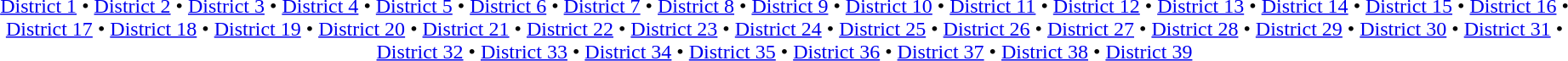<table id=toc class=toc summary=Contents>
<tr>
<td align=center><br><a href='#'>District 1</a> • <a href='#'>District 2</a> • <a href='#'>District 3</a> • <a href='#'>District 4</a> • <a href='#'>District 5</a> • <a href='#'>District 6</a> • <a href='#'>District 7</a> • <a href='#'>District 8</a> • <a href='#'>District 9</a> • <a href='#'>District 10</a> • <a href='#'>District 11</a> •
<a href='#'>District 12</a> • <a href='#'>District 13</a> • <a href='#'>District 14</a> •
<a href='#'>District 15</a> • <a href='#'>District 16</a> • <a href='#'>District 17</a> •
<a href='#'>District 18</a> • <a href='#'>District 19</a> • <a href='#'>District 20</a> • <a href='#'>District 21</a> • <a href='#'>District 22</a> • <a href='#'>District 23</a> • <a href='#'>District 24</a> • <a href='#'>District 25</a> • <a href='#'>District 26</a> • <a href='#'>District 27</a> • <a href='#'>District 28</a> • <a href='#'>District 29</a> • <a href='#'>District 30</a> • <a href='#'>District 31</a> • <a href='#'>District 32</a> • <a href='#'>District 33</a> • <a href='#'>District 34</a> • <a href='#'>District 35</a> • <a href='#'>District 36</a> • <a href='#'>District 37</a> • <a href='#'>District 38</a> • <a href='#'>District 39</a></td>
</tr>
</table>
